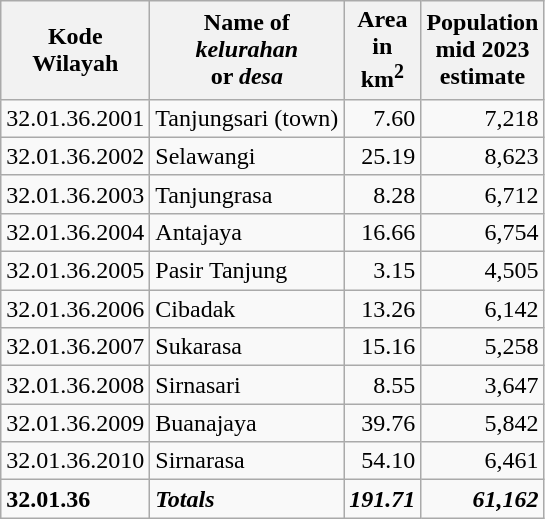<table class="wikitable">
<tr>
<th>Kode <br>Wilayah</th>
<th>Name of <br> <em>kelurahan</em><br> or <em>desa</em></th>
<th>Area <br>in <br>km<sup>2</sup></th>
<th>Population<br>mid 2023<br>estimate</th>
</tr>
<tr>
<td>32.01.36.2001</td>
<td>Tanjungsari (town)</td>
<td align="right">7.60</td>
<td align="right">7,218</td>
</tr>
<tr>
<td>32.01.36.2002</td>
<td>Selawangi</td>
<td align="right">25.19</td>
<td align="right">8,623</td>
</tr>
<tr>
<td>32.01.36.2003</td>
<td>Tanjungrasa</td>
<td align="right">8.28</td>
<td align="right">6,712</td>
</tr>
<tr>
<td>32.01.36.2004</td>
<td>Antajaya</td>
<td align="right">16.66</td>
<td align="right">6,754</td>
</tr>
<tr>
<td>32.01.36.2005</td>
<td>Pasir Tanjung</td>
<td align="right">3.15</td>
<td align="right">4,505</td>
</tr>
<tr>
<td>32.01.36.2006</td>
<td>Cibadak</td>
<td align="right">13.26</td>
<td align="right">6,142</td>
</tr>
<tr>
<td>32.01.36.2007</td>
<td>Sukarasa</td>
<td align="right">15.16</td>
<td align="right">5,258</td>
</tr>
<tr>
<td>32.01.36.2008</td>
<td>Sirnasari</td>
<td align="right">8.55</td>
<td align="right">3,647</td>
</tr>
<tr>
<td>32.01.36.2009</td>
<td>Buanajaya</td>
<td align="right">39.76</td>
<td align="right">5,842</td>
</tr>
<tr>
<td>32.01.36.2010</td>
<td>Sirnarasa</td>
<td align="right">54.10</td>
<td align="right">6,461</td>
</tr>
<tr>
<td><strong>32.01.36</strong></td>
<td><strong><em>Totals</em></strong></td>
<td align="right"><strong><em>191.71</em></strong></td>
<td align="right"><strong><em>61,162</em></strong></td>
</tr>
</table>
